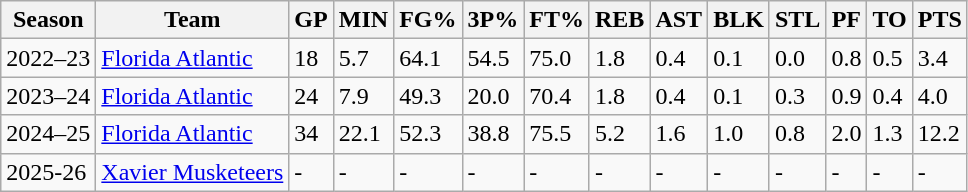<table class="wikitable sortable">
<tr>
<th>Season</th>
<th>Team</th>
<th>GP</th>
<th>MIN</th>
<th>FG%</th>
<th>3P%</th>
<th>FT%</th>
<th>REB</th>
<th>AST</th>
<th>BLK</th>
<th>STL</th>
<th>PF</th>
<th>TO</th>
<th>PTS</th>
</tr>
<tr>
<td>2022–23</td>
<td><a href='#'>Florida Atlantic</a></td>
<td>18</td>
<td>5.7</td>
<td>64.1</td>
<td>54.5</td>
<td>75.0</td>
<td>1.8</td>
<td>0.4</td>
<td>0.1</td>
<td>0.0</td>
<td>0.8</td>
<td>0.5</td>
<td>3.4</td>
</tr>
<tr>
<td>2023–24</td>
<td><a href='#'>Florida Atlantic</a></td>
<td>24</td>
<td>7.9</td>
<td>49.3</td>
<td>20.0</td>
<td>70.4</td>
<td>1.8</td>
<td>0.4</td>
<td>0.1</td>
<td>0.3</td>
<td>0.9</td>
<td>0.4</td>
<td>4.0</td>
</tr>
<tr>
<td>2024–25</td>
<td><a href='#'>Florida Atlantic</a></td>
<td>34</td>
<td>22.1</td>
<td>52.3</td>
<td>38.8</td>
<td>75.5</td>
<td>5.2</td>
<td>1.6</td>
<td>1.0</td>
<td>0.8</td>
<td>2.0</td>
<td>1.3</td>
<td>12.2</td>
</tr>
<tr>
<td>2025-26</td>
<td><a href='#'>Xavier Musketeers</a></td>
<td>-</td>
<td>-</td>
<td>-</td>
<td>-</td>
<td>-</td>
<td>-</td>
<td>-</td>
<td>-</td>
<td>-</td>
<td>-</td>
<td>-</td>
<td>-</td>
</tr>
</table>
